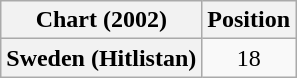<table class="wikitable plainrowheaders" style="text-align:center">
<tr>
<th scope="col">Chart (2002)</th>
<th scope="col">Position</th>
</tr>
<tr>
<th scope="row">Sweden (Hitlistan)</th>
<td>18</td>
</tr>
</table>
